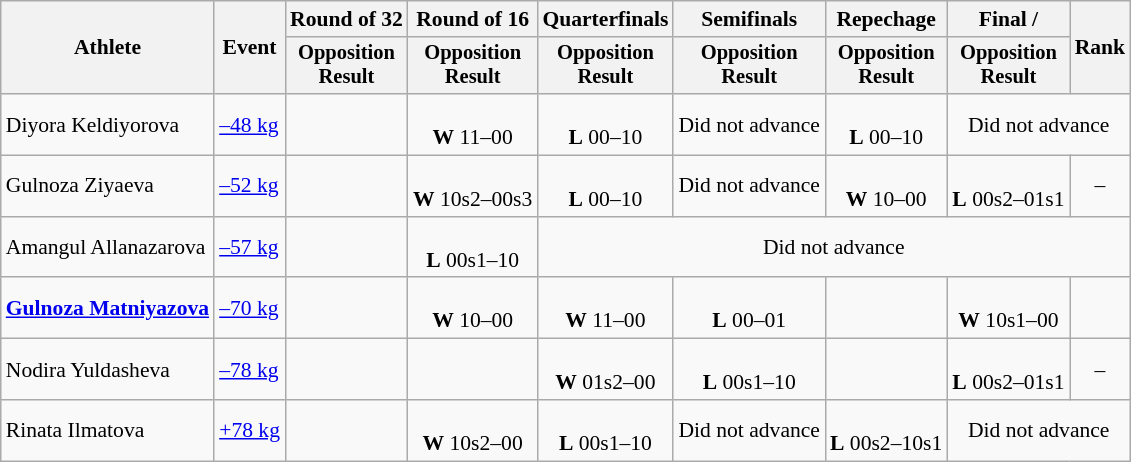<table class=wikitable style=font-size:90%;text-align:center>
<tr>
<th rowspan="2">Athlete</th>
<th rowspan="2">Event</th>
<th>Round of 32</th>
<th>Round of 16</th>
<th>Quarterfinals</th>
<th>Semifinals</th>
<th>Repechage</th>
<th>Final / </th>
<th rowspan=2>Rank</th>
</tr>
<tr style="font-size:95%">
<th>Opposition<br>Result</th>
<th>Opposition<br>Result</th>
<th>Opposition<br>Result</th>
<th>Opposition<br>Result</th>
<th>Opposition<br>Result</th>
<th>Opposition<br>Result</th>
</tr>
<tr>
<td align=left>Diyora Keldiyorova</td>
<td align=left><a href='#'>–48 kg</a></td>
<td></td>
<td><br><strong>W</strong> 11–00</td>
<td><br><strong>L</strong> 00–10</td>
<td>Did not advance</td>
<td><br><strong>L</strong> 00–10</td>
<td colspan=2>Did not advance</td>
</tr>
<tr>
<td align=left>Gulnoza Ziyaeva</td>
<td align=left><a href='#'>–52 kg</a></td>
<td></td>
<td><br><strong>W</strong> 10s2–00s3</td>
<td><br><strong>L</strong> 00–10</td>
<td>Did not advance</td>
<td><br><strong>W</strong> 10–00</td>
<td><br><strong>L</strong> 00s2–01s1</td>
<td>–</td>
</tr>
<tr>
<td align=left>Amangul Allanazarova</td>
<td align=left><a href='#'>–57 kg</a></td>
<td></td>
<td><br><strong>L</strong> 00s1–10</td>
<td colspan=5>Did not advance</td>
</tr>
<tr>
<td align=left><strong><a href='#'>Gulnoza Matniyazova</a></strong></td>
<td align=left><a href='#'>–70 kg</a></td>
<td></td>
<td><br><strong>W</strong> 10–00</td>
<td><br><strong>W</strong> 11–00</td>
<td><br><strong>L</strong> 00–01</td>
<td></td>
<td><br><strong>W</strong> 10s1–00</td>
<td></td>
</tr>
<tr>
<td align=left>Nodira Yuldasheva</td>
<td align=left><a href='#'>–78 kg</a></td>
<td></td>
<td></td>
<td><br><strong>W</strong> 01s2–00</td>
<td><br><strong>L</strong> 00s1–10</td>
<td></td>
<td><br><strong>L</strong> 00s2–01s1</td>
<td>–</td>
</tr>
<tr>
<td align=left>Rinata Ilmatova</td>
<td align=left><a href='#'>+78 kg</a></td>
<td></td>
<td><br><strong>W</strong> 10s2–00</td>
<td><br><strong>L</strong> 00s1–10</td>
<td>Did not advance</td>
<td><br><strong>L</strong> 00s2–10s1</td>
<td colspan=2>Did not advance</td>
</tr>
</table>
